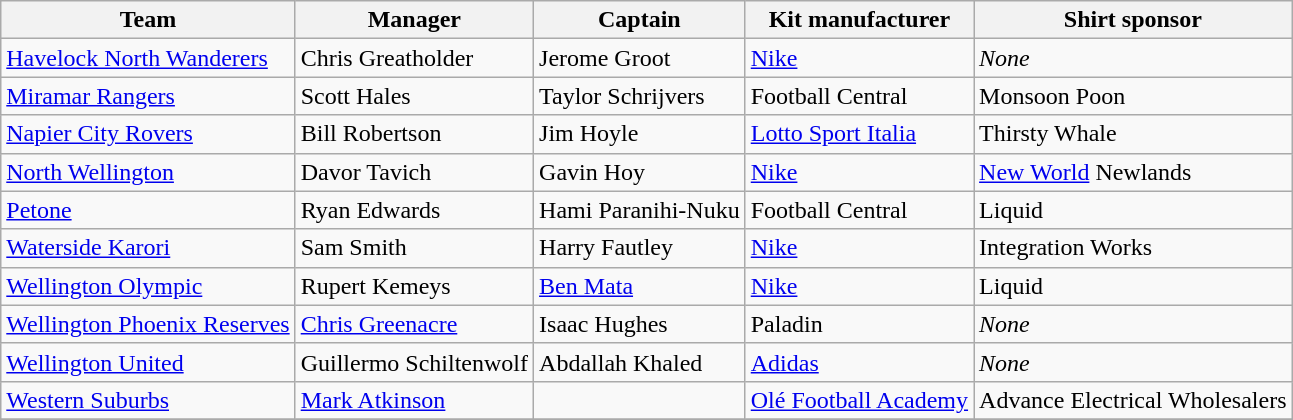<table class="wikitable sortable" style="text-align: left;">
<tr>
<th>Team</th>
<th>Manager</th>
<th>Captain</th>
<th>Kit manufacturer</th>
<th>Shirt sponsor</th>
</tr>
<tr>
<td><a href='#'>Havelock North Wanderers</a></td>
<td> Chris Greatholder</td>
<td> Jerome Groot</td>
<td><a href='#'>Nike</a></td>
<td><em>None</em></td>
</tr>
<tr>
<td><a href='#'>Miramar Rangers</a></td>
<td> Scott Hales</td>
<td> Taylor Schrijvers</td>
<td>Football Central</td>
<td>Monsoon Poon</td>
</tr>
<tr>
<td><a href='#'>Napier City Rovers</a></td>
<td> Bill Robertson</td>
<td> Jim Hoyle</td>
<td><a href='#'>Lotto Sport Italia</a></td>
<td>Thirsty Whale</td>
</tr>
<tr>
<td><a href='#'>North Wellington</a></td>
<td> Davor Tavich</td>
<td> Gavin Hoy</td>
<td><a href='#'>Nike</a></td>
<td><a href='#'>New World</a> Newlands</td>
</tr>
<tr>
<td><a href='#'>Petone</a></td>
<td> Ryan Edwards</td>
<td>Hami Paranihi-Nuku</td>
<td>Football Central</td>
<td>Liquid</td>
</tr>
<tr>
<td><a href='#'>Waterside Karori</a></td>
<td> Sam Smith</td>
<td> Harry Fautley</td>
<td><a href='#'>Nike</a></td>
<td>Integration Works</td>
</tr>
<tr>
<td><a href='#'>Wellington Olympic</a></td>
<td> Rupert Kemeys</td>
<td> <a href='#'>Ben Mata</a></td>
<td><a href='#'>Nike</a></td>
<td>Liquid</td>
</tr>
<tr>
<td><a href='#'>Wellington Phoenix Reserves</a></td>
<td> <a href='#'>Chris Greenacre</a></td>
<td> Isaac Hughes</td>
<td>Paladin</td>
<td><em>None</em></td>
</tr>
<tr>
<td><a href='#'>Wellington United</a></td>
<td> Guillermo Schiltenwolf</td>
<td> Abdallah Khaled</td>
<td><a href='#'>Adidas</a></td>
<td><em>None</em></td>
</tr>
<tr>
<td><a href='#'>Western Suburbs</a></td>
<td> <a href='#'>Mark Atkinson</a></td>
<td></td>
<td><a href='#'>Olé Football Academy</a></td>
<td>Advance Electrical Wholesalers</td>
</tr>
<tr>
</tr>
</table>
